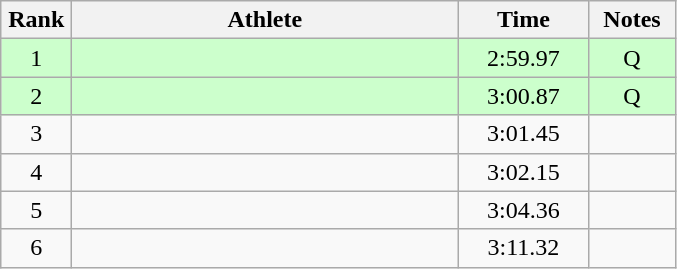<table class=wikitable style="text-align:center">
<tr>
<th width=40>Rank</th>
<th width=250>Athlete</th>
<th width=80>Time</th>
<th width=50>Notes</th>
</tr>
<tr bgcolor="ccffcc">
<td>1</td>
<td align=left></td>
<td>2:59.97</td>
<td>Q</td>
</tr>
<tr bgcolor="ccffcc">
<td>2</td>
<td align=left></td>
<td>3:00.87</td>
<td>Q</td>
</tr>
<tr>
<td>3</td>
<td align=left></td>
<td>3:01.45</td>
<td></td>
</tr>
<tr>
<td>4</td>
<td align=left></td>
<td>3:02.15</td>
<td></td>
</tr>
<tr>
<td>5</td>
<td align=left></td>
<td>3:04.36</td>
<td></td>
</tr>
<tr>
<td>6</td>
<td align=left></td>
<td>3:11.32</td>
<td></td>
</tr>
</table>
